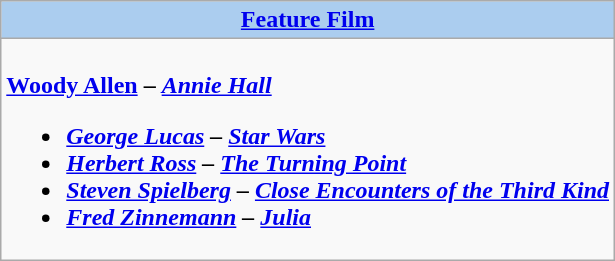<table class=wikitable style="width="100%">
<tr>
<th colspan="2" style="background:#abcdef;"><a href='#'>Feature Film</a></th>
</tr>
<tr>
<td colspan="2" style="vertical-align:top;"><br><strong><a href='#'>Woody Allen</a> – <em><a href='#'>Annie Hall</a><strong><em><ul><li><a href='#'>George Lucas</a> – </em><a href='#'>Star Wars</a><em></li><li><a href='#'>Herbert Ross</a> – </em><a href='#'>The Turning Point</a><em></li><li><a href='#'>Steven Spielberg</a> – </em><a href='#'>Close Encounters of the Third Kind</a><em></li><li><a href='#'>Fred Zinnemann</a> – </em><a href='#'>Julia</a><em></li></ul></td>
</tr>
</table>
